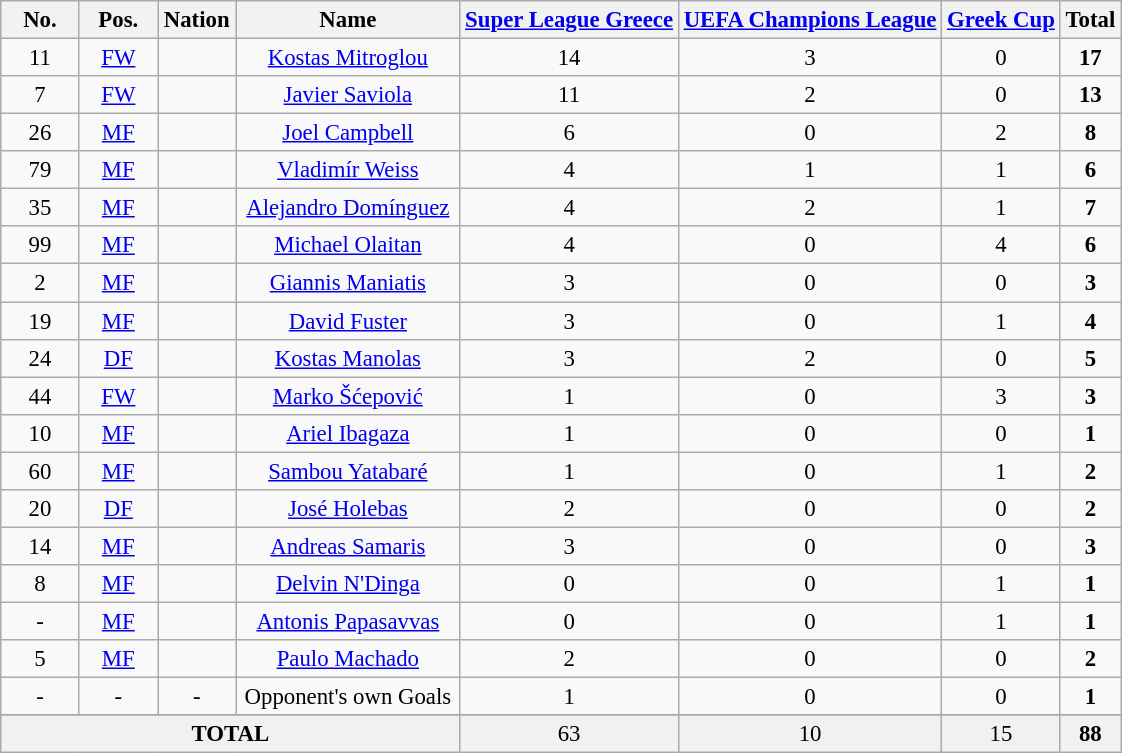<table class="wikitable sortable" style="font-size: 95%; text-align: center;">
<tr>
<th width="7%"><strong>No.</strong></th>
<th width="7%"><strong>Pos.</strong></th>
<th width="7%"><strong>Nation</strong></th>
<th width="20%"><strong>Name</strong></th>
<th><a href='#'>Super League Greece</a></th>
<th><a href='#'>UEFA Champions League</a></th>
<th><a href='#'>Greek Cup</a></th>
<th>Total</th>
</tr>
<tr>
<td>11</td>
<td><a href='#'>FW</a></td>
<td></td>
<td><a href='#'>Kostas Mitroglou</a></td>
<td>14 </td>
<td>3 </td>
<td>0 </td>
<td><strong>17</strong> </td>
</tr>
<tr>
<td>7</td>
<td><a href='#'>FW</a></td>
<td></td>
<td><a href='#'>Javier Saviola</a></td>
<td>11 </td>
<td>2 </td>
<td>0 </td>
<td><strong>13</strong> </td>
</tr>
<tr>
<td>26</td>
<td><a href='#'>MF</a></td>
<td></td>
<td><a href='#'>Joel Campbell</a></td>
<td>6 </td>
<td>0 </td>
<td>2 </td>
<td><strong>8</strong> </td>
</tr>
<tr>
<td>79</td>
<td><a href='#'>MF</a></td>
<td></td>
<td><a href='#'>Vladimír Weiss</a></td>
<td>4 </td>
<td>1 </td>
<td>1 </td>
<td><strong>6</strong> </td>
</tr>
<tr>
<td>35</td>
<td><a href='#'>MF</a></td>
<td></td>
<td><a href='#'>Alejandro Domínguez</a></td>
<td>4 </td>
<td>2 </td>
<td>1 </td>
<td><strong>7</strong> </td>
</tr>
<tr>
<td>99</td>
<td><a href='#'>MF</a></td>
<td></td>
<td><a href='#'>Michael Olaitan</a></td>
<td>4 </td>
<td>0 </td>
<td>4 </td>
<td><strong>6</strong> </td>
</tr>
<tr>
<td>2</td>
<td><a href='#'>MF</a></td>
<td></td>
<td><a href='#'>Giannis Maniatis</a></td>
<td>3 </td>
<td>0 </td>
<td>0 </td>
<td><strong>3</strong> </td>
</tr>
<tr>
<td>19</td>
<td><a href='#'>MF</a></td>
<td></td>
<td><a href='#'>David Fuster</a></td>
<td>3 </td>
<td>0 </td>
<td>1 </td>
<td><strong>4</strong> </td>
</tr>
<tr>
<td>24</td>
<td><a href='#'>DF</a></td>
<td></td>
<td><a href='#'>Kostas Manolas</a></td>
<td>3 </td>
<td>2 </td>
<td>0 </td>
<td><strong>5</strong> </td>
</tr>
<tr>
<td>44</td>
<td><a href='#'>FW</a></td>
<td></td>
<td><a href='#'>Marko Šćepović</a></td>
<td>1 </td>
<td>0 </td>
<td>3 </td>
<td><strong>3</strong> </td>
</tr>
<tr>
<td>10</td>
<td><a href='#'>MF</a></td>
<td></td>
<td><a href='#'>Ariel Ibagaza</a></td>
<td>1 </td>
<td>0 </td>
<td>0 </td>
<td><strong>1</strong> </td>
</tr>
<tr>
<td>60</td>
<td><a href='#'>MF</a></td>
<td></td>
<td><a href='#'>Sambou Yatabaré</a></td>
<td>1 </td>
<td>0 </td>
<td>1 </td>
<td><strong>2</strong> </td>
</tr>
<tr>
<td>20</td>
<td><a href='#'>DF</a></td>
<td></td>
<td><a href='#'>José Holebas</a></td>
<td>2 </td>
<td>0 </td>
<td>0 </td>
<td><strong>2</strong> </td>
</tr>
<tr>
<td>14</td>
<td><a href='#'>MF</a></td>
<td></td>
<td><a href='#'>Andreas Samaris</a></td>
<td>3 </td>
<td>0 </td>
<td>0 </td>
<td><strong>3</strong> </td>
</tr>
<tr>
<td>8</td>
<td><a href='#'>MF</a></td>
<td></td>
<td><a href='#'>Delvin N'Dinga</a></td>
<td>0 </td>
<td>0 </td>
<td>1 </td>
<td><strong>1</strong> </td>
</tr>
<tr>
<td>-</td>
<td><a href='#'>MF</a></td>
<td></td>
<td><a href='#'>Antonis Papasavvas</a></td>
<td>0 </td>
<td>0 </td>
<td>1 </td>
<td><strong>1</strong> </td>
</tr>
<tr>
<td>5</td>
<td><a href='#'>MF</a></td>
<td></td>
<td><a href='#'>Paulo Machado</a></td>
<td>2 </td>
<td>0 </td>
<td>0 </td>
<td><strong>2</strong> </td>
</tr>
<tr>
<td><em>-</em></td>
<td><em>-</em></td>
<td><em>-</em></td>
<td>Opponent's own Goals</td>
<td>1 </td>
<td>0 </td>
<td>0 </td>
<td><strong>1</strong> </td>
</tr>
<tr>
</tr>
<tr bgcolor="F1F1F1" >
<td colspan=4><strong>TOTAL</strong></td>
<td>63 </td>
<td>10 </td>
<td>15 </td>
<td><strong>88</strong> </td>
</tr>
</table>
